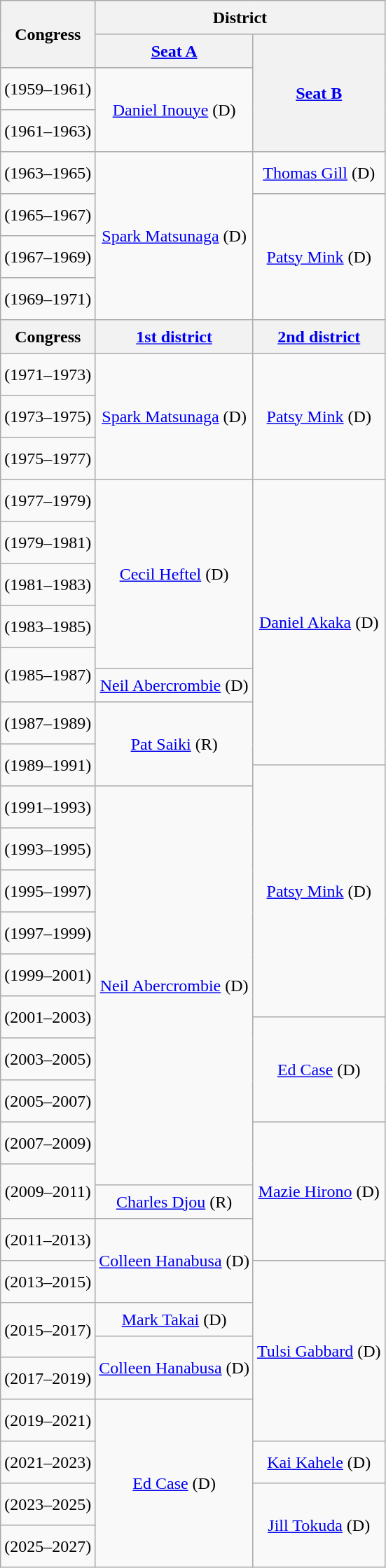<table class=wikitable style="text-align:center">
<tr style="height:2em">
<th scope=col rowspan=2>Congress</th>
<th colspan="2">District</th>
</tr>
<tr style="height:2em">
<th><a href='#'>Seat A</a></th>
<th rowspan=3><a href='#'>Seat B</a></th>
</tr>
<tr style="height:2.5em">
<td><strong></strong> (1959–1961)</td>
<td rowspan=2 ><a href='#'>Daniel Inouye</a> (D)</td>
</tr>
<tr style="height:2.5em">
<td><strong></strong> (1961–1963)</td>
</tr>
<tr style="height:2.5em">
<td><strong></strong> (1963–1965)</td>
<td rowspan="4" ><a href='#'>Spark Matsunaga</a> (D)</td>
<td><a href='#'>Thomas Gill</a> (D)</td>
</tr>
<tr style="height:2.5em">
<td><strong></strong> (1965–1967)</td>
<td rowspan="3" ><a href='#'>Patsy Mink</a> (D)</td>
</tr>
<tr style="height:2.5em">
<td><strong></strong> (1967–1969)</td>
</tr>
<tr style="height:2.5em">
<td><strong></strong> (1969–1971)</td>
</tr>
<tr style="height:2em">
<th scope=col>Congress</th>
<th><a href='#'>1st district</a></th>
<th><a href='#'>2nd district</a></th>
</tr>
<tr style="height:2.5em">
<td><strong></strong> (1971–1973)</td>
<td rowspan="3" ><a href='#'>Spark Matsunaga</a> (D)</td>
<td rowspan="3" ><a href='#'>Patsy Mink</a> (D)</td>
</tr>
<tr style="height:2.5em">
<td><strong></strong> (1973–1975)</td>
</tr>
<tr style="height:2.5em">
<td><strong></strong> (1975–1977)</td>
</tr>
<tr style="height:2.5em">
<td><strong></strong> (1977–1979)</td>
<td rowspan=5 ><a href='#'>Cecil Heftel</a> (D)</td>
<td rowspan=8 ><a href='#'>Daniel Akaka</a> (D)</td>
</tr>
<tr style="height:2.5em">
<td><strong></strong> (1979–1981)</td>
</tr>
<tr style="height:2.5em">
<td><strong></strong> (1981–1983)</td>
</tr>
<tr style="height:2.5em">
<td><strong></strong> (1983–1985)</td>
</tr>
<tr style="height:1.25em">
<td rowspan=2><strong></strong> (1985–1987)</td>
</tr>
<tr style="height:2em">
<td><a href='#'>Neil Abercrombie</a> (D)</td>
</tr>
<tr style="height:2.5em">
<td><strong></strong> (1987–1989)</td>
<td rowspan=3 ><a href='#'>Pat Saiki</a> (R)</td>
</tr>
<tr style="height:1.25em">
<td rowspan=2><strong></strong> (1989–1991)</td>
</tr>
<tr style="height:1.25em">
<td rowspan=7 ><a href='#'>Patsy Mink</a> (D)</td>
</tr>
<tr style="height:2.5em">
<td><strong></strong> (1991–1993)</td>
<td rowspan=11 ><a href='#'>Neil Abercrombie</a> (D)</td>
</tr>
<tr style="height:2.5em">
<td><strong></strong> (1993–1995)</td>
</tr>
<tr style="height:2.5em">
<td><strong></strong> (1995–1997)</td>
</tr>
<tr style="height:2.5em">
<td><strong></strong> (1997–1999)</td>
</tr>
<tr style="height:2.5em">
<td><strong></strong> (1999–2001)</td>
</tr>
<tr style="height:1.25em">
<td rowspan=2><strong></strong> (2001–2003)</td>
</tr>
<tr style="height:1.25em">
<td rowspan=3 ><a href='#'>Ed Case</a> (D)</td>
</tr>
<tr style="height:2.5em">
<td><strong></strong> (2003–2005)</td>
</tr>
<tr style="height:2.5em">
<td><strong></strong> (2005–2007)</td>
</tr>
<tr style="height:2.5em">
<td><strong></strong> (2007–2009)</td>
<td rowspan=4 ><a href='#'>Mazie Hirono</a> (D)</td>
</tr>
<tr style="height:1.25em">
<td rowspan=2><strong></strong> (2009–2011)</td>
</tr>
<tr style="height:2em">
<td><a href='#'>Charles Djou</a> (R)</td>
</tr>
<tr style="height:2.5em">
<td><strong></strong> (2011–2013)</td>
<td rowspan=2 ><a href='#'>Colleen Hanabusa</a> (D)</td>
</tr>
<tr style="height:2.5em">
<td><strong></strong> (2013–2015)</td>
<td rowspan=5 ><a href='#'>Tulsi Gabbard</a> (D)</td>
</tr>
<tr style="height:2em">
<td rowspan=2><strong></strong> (2015–2017)</td>
<td><a href='#'>Mark Takai</a> (D)</td>
</tr>
<tr style="height:1.25em">
<td rowspan=2 ><a href='#'>Colleen Hanabusa</a> (D)</td>
</tr>
<tr style="height:2.5em">
<td><strong></strong> (2017–2019)</td>
</tr>
<tr style="height:2.5em">
<td><strong></strong> (2019–2021)</td>
<td rowspan=4 ><a href='#'>Ed Case</a> (D)</td>
</tr>
<tr style="height:2.5em">
<td><strong></strong> (2021–2023)</td>
<td><a href='#'>Kai Kahele</a> (D)</td>
</tr>
<tr style="height:2.5em">
<td><strong></strong> (2023–2025)</td>
<td rowspan=2 ><a href='#'>Jill Tokuda</a> (D)</td>
</tr>
<tr style="height:2.5em">
<td><strong></strong> (2025–2027)</td>
</tr>
</table>
